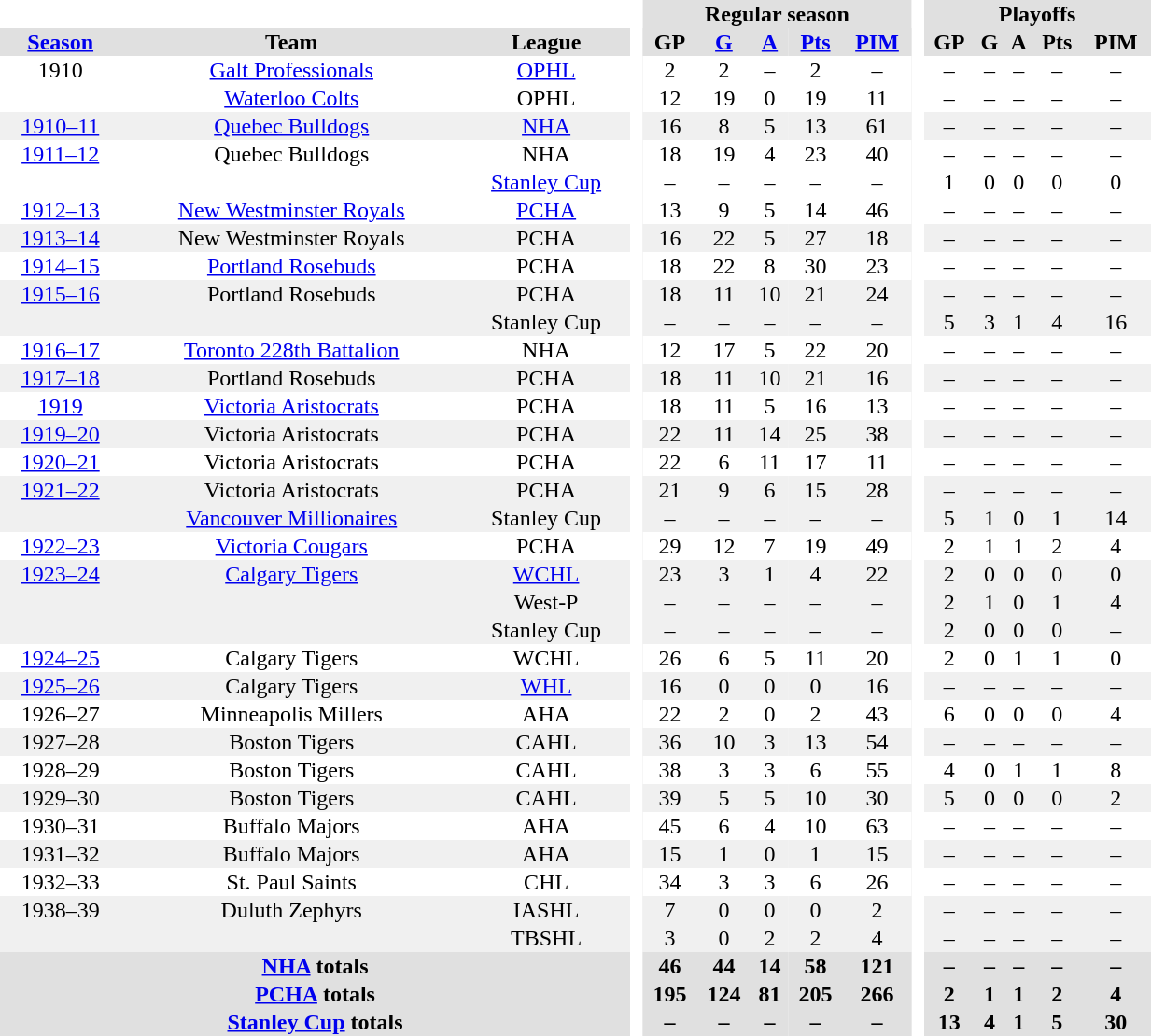<table BORDER="0" CELLPADDING="1" CELLSPACING="0" width="65%" style="text-align:center">
<tr bgcolor="#e0e0e0">
<th colspan="3" bgcolor="#ffffff"> </th>
<th rowspan="99" bgcolor="#ffffff"> </th>
<th colspan="5">Regular season</th>
<th rowspan="99" bgcolor="#ffffff"> </th>
<th colspan="5">Playoffs</th>
</tr>
<tr bgcolor="#e0e0e0">
<th><a href='#'>Season</a></th>
<th>Team</th>
<th>League</th>
<th>GP</th>
<th><a href='#'>G</a></th>
<th><a href='#'>A</a></th>
<th><a href='#'>Pts</a></th>
<th><a href='#'>PIM</a></th>
<th>GP</th>
<th>G</th>
<th>A</th>
<th>Pts</th>
<th>PIM</th>
</tr>
<tr ALIGN="center">
<td>1910</td>
<td><a href='#'>Galt Professionals</a></td>
<td><a href='#'>OPHL</a></td>
<td>2</td>
<td>2</td>
<td>–</td>
<td>2</td>
<td>–</td>
<td>–</td>
<td>–</td>
<td>–</td>
<td>–</td>
<td>–</td>
</tr>
<tr ALIGN="center">
<td></td>
<td><a href='#'>Waterloo Colts</a></td>
<td>OPHL</td>
<td>12</td>
<td>19</td>
<td>0</td>
<td>19</td>
<td>11</td>
<td>–</td>
<td>–</td>
<td>–</td>
<td>–</td>
<td>–</td>
</tr>
<tr ALIGN="center" bgcolor="#f0f0f0">
<td><a href='#'>1910–11</a></td>
<td><a href='#'>Quebec Bulldogs</a></td>
<td><a href='#'>NHA</a></td>
<td>16</td>
<td>8</td>
<td>5</td>
<td>13</td>
<td>61</td>
<td>–</td>
<td>–</td>
<td>–</td>
<td>–</td>
<td>–</td>
</tr>
<tr ALIGN="center">
<td><a href='#'>1911–12</a></td>
<td>Quebec Bulldogs</td>
<td>NHA</td>
<td>18</td>
<td>19</td>
<td>4</td>
<td>23</td>
<td>40</td>
<td>–</td>
<td>–</td>
<td>–</td>
<td>–</td>
<td>–</td>
</tr>
<tr ALIGN="center">
<td></td>
<td></td>
<td><a href='#'>Stanley Cup</a></td>
<td>–</td>
<td>–</td>
<td>–</td>
<td>–</td>
<td>–</td>
<td>1</td>
<td>0</td>
<td>0</td>
<td>0</td>
<td>0</td>
</tr>
<tr ALIGN="center">
<td><a href='#'>1912–13</a></td>
<td><a href='#'>New Westminster Royals</a></td>
<td><a href='#'>PCHA</a></td>
<td>13</td>
<td>9</td>
<td>5</td>
<td>14</td>
<td>46</td>
<td>–</td>
<td>–</td>
<td>–</td>
<td>–</td>
<td>–</td>
</tr>
<tr ALIGN="center" bgcolor="#f0f0f0">
<td><a href='#'>1913–14</a></td>
<td>New Westminster Royals</td>
<td>PCHA</td>
<td>16</td>
<td>22</td>
<td>5</td>
<td>27</td>
<td>18</td>
<td>–</td>
<td>–</td>
<td>–</td>
<td>–</td>
<td>–</td>
</tr>
<tr ALIGN="center">
<td><a href='#'>1914–15</a></td>
<td><a href='#'>Portland Rosebuds</a></td>
<td>PCHA</td>
<td>18</td>
<td>22</td>
<td>8</td>
<td>30</td>
<td>23</td>
<td>–</td>
<td>–</td>
<td>–</td>
<td>–</td>
<td>–</td>
</tr>
<tr ALIGN="center" bgcolor="#f0f0f0">
<td><a href='#'>1915–16</a></td>
<td>Portland Rosebuds</td>
<td>PCHA</td>
<td>18</td>
<td>11</td>
<td>10</td>
<td>21</td>
<td>24</td>
<td>–</td>
<td>–</td>
<td>–</td>
<td>–</td>
<td>–</td>
</tr>
<tr ALIGN="center" bgcolor="#f0f0f0">
<td></td>
<td></td>
<td>Stanley Cup</td>
<td>–</td>
<td>–</td>
<td>–</td>
<td>–</td>
<td>–</td>
<td>5</td>
<td>3</td>
<td>1</td>
<td>4</td>
<td>16</td>
</tr>
<tr ALIGN="center">
<td><a href='#'>1916–17</a></td>
<td><a href='#'>Toronto 228th Battalion</a></td>
<td>NHA</td>
<td>12</td>
<td>17</td>
<td>5</td>
<td>22</td>
<td>20</td>
<td>–</td>
<td>–</td>
<td>–</td>
<td>–</td>
<td>–</td>
</tr>
<tr ALIGN="center" bgcolor="#f0f0f0">
<td><a href='#'>1917–18</a></td>
<td>Portland Rosebuds</td>
<td>PCHA</td>
<td>18</td>
<td>11</td>
<td>10</td>
<td>21</td>
<td>16</td>
<td>–</td>
<td>–</td>
<td>–</td>
<td>–</td>
<td>–</td>
</tr>
<tr ALIGN="center">
<td><a href='#'>1919</a></td>
<td><a href='#'>Victoria Aristocrats</a></td>
<td>PCHA</td>
<td>18</td>
<td>11</td>
<td>5</td>
<td>16</td>
<td>13</td>
<td>–</td>
<td>–</td>
<td>–</td>
<td>–</td>
<td>–</td>
</tr>
<tr ALIGN="center" bgcolor="#f0f0f0">
<td><a href='#'>1919–20</a></td>
<td>Victoria Aristocrats</td>
<td>PCHA</td>
<td>22</td>
<td>11</td>
<td>14</td>
<td>25</td>
<td>38</td>
<td>–</td>
<td>–</td>
<td>–</td>
<td>–</td>
<td>–</td>
</tr>
<tr ALIGN="center">
<td><a href='#'>1920–21</a></td>
<td>Victoria Aristocrats</td>
<td>PCHA</td>
<td>22</td>
<td>6</td>
<td>11</td>
<td>17</td>
<td>11</td>
<td>–</td>
<td>–</td>
<td>–</td>
<td>–</td>
<td>–</td>
</tr>
<tr ALIGN="center" bgcolor="#f0f0f0">
<td><a href='#'>1921–22</a></td>
<td>Victoria Aristocrats</td>
<td>PCHA</td>
<td>21</td>
<td>9</td>
<td>6</td>
<td>15</td>
<td>28</td>
<td>–</td>
<td>–</td>
<td>–</td>
<td>–</td>
<td>–</td>
</tr>
<tr ALIGN="center" bgcolor="#f0f0f0">
<td></td>
<td><a href='#'>Vancouver Millionaires</a></td>
<td>Stanley Cup</td>
<td>–</td>
<td>–</td>
<td>–</td>
<td>–</td>
<td>–</td>
<td>5</td>
<td>1</td>
<td>0</td>
<td>1</td>
<td>14</td>
</tr>
<tr ALIGN="center">
<td><a href='#'>1922–23</a></td>
<td><a href='#'>Victoria Cougars</a></td>
<td>PCHA</td>
<td>29</td>
<td>12</td>
<td>7</td>
<td>19</td>
<td>49</td>
<td>2</td>
<td>1</td>
<td>1</td>
<td>2</td>
<td>4</td>
</tr>
<tr ALIGN="center" bgcolor="#f0f0f0">
<td><a href='#'>1923–24</a></td>
<td><a href='#'>Calgary Tigers</a></td>
<td><a href='#'>WCHL</a></td>
<td>23</td>
<td>3</td>
<td>1</td>
<td>4</td>
<td>22</td>
<td>2</td>
<td>0</td>
<td>0</td>
<td>0</td>
<td>0</td>
</tr>
<tr ALIGN="center" bgcolor="#f0f0f0">
<td></td>
<td></td>
<td>West-P</td>
<td>–</td>
<td>–</td>
<td>–</td>
<td>–</td>
<td>–</td>
<td>2</td>
<td>1</td>
<td>0</td>
<td>1</td>
<td>4</td>
</tr>
<tr ALIGN="center" bgcolor="#f0f0f0">
<td></td>
<td></td>
<td>Stanley Cup</td>
<td>–</td>
<td>–</td>
<td>–</td>
<td>–</td>
<td>–</td>
<td>2</td>
<td>0</td>
<td>0</td>
<td>0</td>
<td>–</td>
</tr>
<tr ALIGN="center">
<td><a href='#'>1924–25</a></td>
<td>Calgary Tigers</td>
<td>WCHL</td>
<td>26</td>
<td>6</td>
<td>5</td>
<td>11</td>
<td>20</td>
<td>2</td>
<td>0</td>
<td>1</td>
<td>1</td>
<td>0</td>
</tr>
<tr ALIGN="center" bgcolor="#f0f0f0">
<td><a href='#'>1925–26</a></td>
<td>Calgary Tigers</td>
<td><a href='#'>WHL</a></td>
<td>16</td>
<td>0</td>
<td>0</td>
<td>0</td>
<td>16</td>
<td>–</td>
<td>–</td>
<td>–</td>
<td>–</td>
<td>–</td>
</tr>
<tr ALIGN="center">
<td>1926–27</td>
<td>Minneapolis Millers</td>
<td>AHA</td>
<td>22</td>
<td>2</td>
<td>0</td>
<td>2</td>
<td>43</td>
<td>6</td>
<td>0</td>
<td>0</td>
<td>0</td>
<td>4</td>
</tr>
<tr ALIGN="center" bgcolor="#f0f0f0">
<td>1927–28</td>
<td>Boston Tigers</td>
<td>CAHL</td>
<td>36</td>
<td>10</td>
<td>3</td>
<td>13</td>
<td>54</td>
<td>–</td>
<td>–</td>
<td>–</td>
<td>–</td>
<td>–</td>
</tr>
<tr ALIGN="center">
<td>1928–29</td>
<td>Boston Tigers</td>
<td>CAHL</td>
<td>38</td>
<td>3</td>
<td>3</td>
<td>6</td>
<td>55</td>
<td>4</td>
<td>0</td>
<td>1</td>
<td>1</td>
<td>8</td>
</tr>
<tr ALIGN="center" bgcolor="#f0f0f0">
<td>1929–30</td>
<td>Boston Tigers</td>
<td>CAHL</td>
<td>39</td>
<td>5</td>
<td>5</td>
<td>10</td>
<td>30</td>
<td>5</td>
<td>0</td>
<td>0</td>
<td>0</td>
<td>2</td>
</tr>
<tr ALIGN="center">
<td>1930–31</td>
<td>Buffalo Majors</td>
<td>AHA</td>
<td>45</td>
<td>6</td>
<td>4</td>
<td>10</td>
<td>63</td>
<td>–</td>
<td>–</td>
<td>–</td>
<td>–</td>
<td>–</td>
</tr>
<tr ALIGN="center" bgcolor="#f0f0f0">
<td>1931–32</td>
<td>Buffalo Majors</td>
<td>AHA</td>
<td>15</td>
<td>1</td>
<td>0</td>
<td>1</td>
<td>15</td>
<td>–</td>
<td>–</td>
<td>–</td>
<td>–</td>
<td>–</td>
</tr>
<tr ALIGN="center">
<td>1932–33</td>
<td>St. Paul Saints</td>
<td>CHL</td>
<td>34</td>
<td>3</td>
<td>3</td>
<td>6</td>
<td>26</td>
<td>–</td>
<td>–</td>
<td>–</td>
<td>–</td>
<td>–</td>
</tr>
<tr ALIGN="center" bgcolor="#f0f0f0">
<td>1938–39</td>
<td>Duluth Zephyrs</td>
<td>IASHL</td>
<td>7</td>
<td>0</td>
<td>0</td>
<td>0</td>
<td>2</td>
<td>–</td>
<td>–</td>
<td>–</td>
<td>–</td>
<td>–</td>
</tr>
<tr ALIGN="center" bgcolor="#f0f0f0">
<td></td>
<td></td>
<td>TBSHL</td>
<td>3</td>
<td>0</td>
<td>2</td>
<td>2</td>
<td>4</td>
<td>–</td>
<td>–</td>
<td>–</td>
<td>–</td>
<td>–</td>
</tr>
<tr ALIGN="center" bgcolor="#e0e0e0">
<th colspan="3" align="center"><a href='#'>NHA</a> totals</th>
<th>46</th>
<th>44</th>
<th>14</th>
<th>58</th>
<th>121</th>
<th>–</th>
<th>–</th>
<th>–</th>
<th>–</th>
<th>–</th>
</tr>
<tr ALIGN="center" bgcolor="#e0e0e0">
<th colspan="3" align="center"><a href='#'>PCHA</a> totals</th>
<th>195</th>
<th>124</th>
<th>81</th>
<th>205</th>
<th>266</th>
<th>2</th>
<th>1</th>
<th>1</th>
<th>2</th>
<th>4</th>
</tr>
<tr ALIGN="center" bgcolor="#e0e0e0">
<th colspan="3" align="center"><a href='#'>Stanley Cup</a> totals</th>
<th>–</th>
<th>–</th>
<th>–</th>
<th>–</th>
<th>–</th>
<th>13</th>
<th>4</th>
<th>1</th>
<th>5</th>
<th>30</th>
</tr>
</table>
